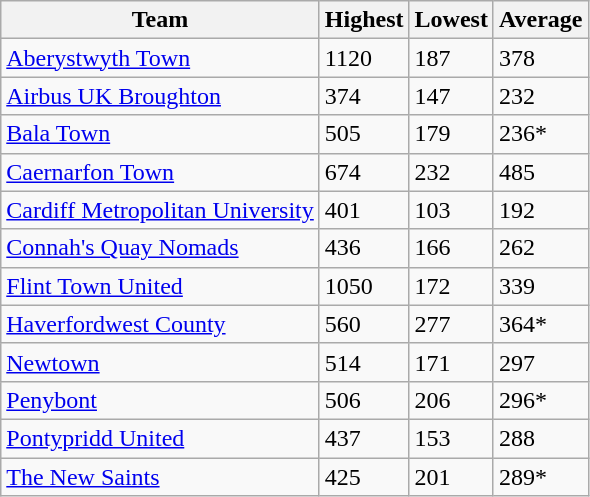<table class="wikitable sortable" style="text-align:left;" margin-top:0.2em;">
<tr>
<th>Team</th>
<th>Highest</th>
<th>Lowest</th>
<th>Average</th>
</tr>
<tr>
<td><a href='#'>Aberystwyth Town</a></td>
<td>1120</td>
<td>187</td>
<td>378</td>
</tr>
<tr>
<td><a href='#'>Airbus UK Broughton</a></td>
<td>374</td>
<td>147</td>
<td>232</td>
</tr>
<tr>
<td><a href='#'>Bala Town</a></td>
<td>505</td>
<td>179</td>
<td>236*</td>
</tr>
<tr>
<td><a href='#'>Caernarfon Town</a></td>
<td>674</td>
<td>232</td>
<td>485</td>
</tr>
<tr>
<td><a href='#'>Cardiff Metropolitan University</a></td>
<td>401</td>
<td>103</td>
<td>192</td>
</tr>
<tr>
<td><a href='#'>Connah's Quay Nomads</a></td>
<td>436</td>
<td>166</td>
<td>262</td>
</tr>
<tr>
<td><a href='#'>Flint Town United</a></td>
<td>1050</td>
<td>172</td>
<td>339</td>
</tr>
<tr>
<td><a href='#'>Haverfordwest County</a></td>
<td>560</td>
<td>277</td>
<td>364*</td>
</tr>
<tr>
<td><a href='#'>Newtown</a></td>
<td>514</td>
<td>171</td>
<td>297</td>
</tr>
<tr>
<td><a href='#'>Penybont</a></td>
<td>506</td>
<td>206</td>
<td>296*</td>
</tr>
<tr>
<td><a href='#'>Pontypridd United</a></td>
<td>437</td>
<td>153</td>
<td>288</td>
</tr>
<tr>
<td><a href='#'>The New Saints</a></td>
<td>425</td>
<td>201</td>
<td>289*</td>
</tr>
</table>
